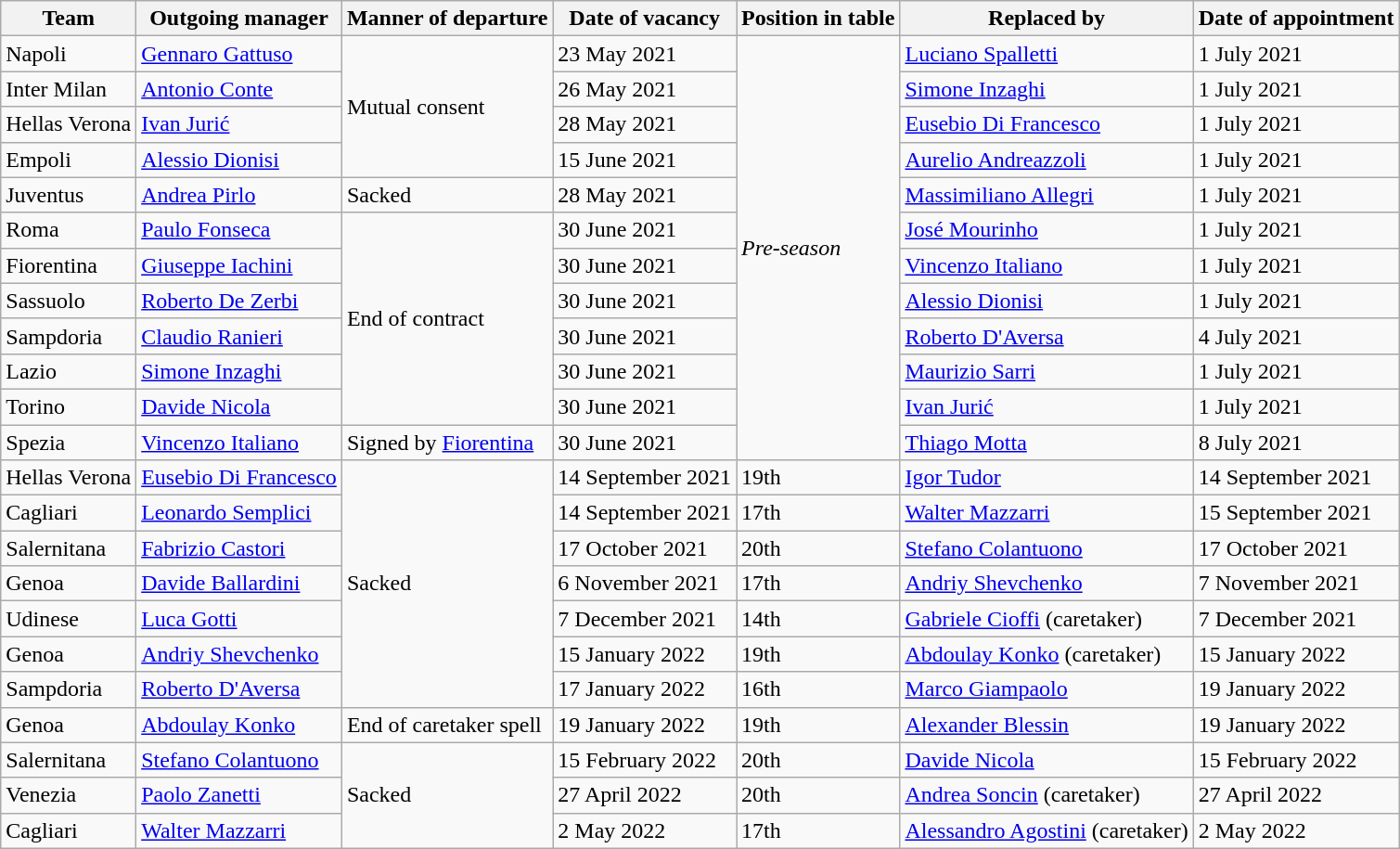<table class="wikitable sortable">
<tr>
<th>Team</th>
<th>Outgoing manager</th>
<th>Manner of departure</th>
<th>Date of vacancy</th>
<th>Position in table</th>
<th>Replaced by</th>
<th>Date of appointment</th>
</tr>
<tr>
<td>Napoli</td>
<td> <a href='#'>Gennaro Gattuso</a></td>
<td rowspan="4">Mutual consent</td>
<td>23 May 2021</td>
<td rowspan="12"><em>Pre-season</em></td>
<td> <a href='#'>Luciano Spalletti</a></td>
<td>1 July 2021</td>
</tr>
<tr>
<td>Inter Milan</td>
<td> <a href='#'>Antonio Conte</a></td>
<td>26 May 2021</td>
<td> <a href='#'>Simone Inzaghi</a></td>
<td>1 July 2021</td>
</tr>
<tr>
<td>Hellas Verona</td>
<td> <a href='#'>Ivan Jurić</a></td>
<td>28 May 2021</td>
<td> <a href='#'>Eusebio Di Francesco</a></td>
<td>1 July 2021</td>
</tr>
<tr>
<td>Empoli</td>
<td> <a href='#'>Alessio Dionisi</a></td>
<td>15 June 2021</td>
<td> <a href='#'>Aurelio Andreazzoli</a></td>
<td>1 July 2021</td>
</tr>
<tr>
<td>Juventus</td>
<td> <a href='#'>Andrea Pirlo</a></td>
<td>Sacked</td>
<td>28 May 2021</td>
<td> <a href='#'>Massimiliano Allegri</a></td>
<td>1 July 2021</td>
</tr>
<tr>
<td>Roma</td>
<td> <a href='#'>Paulo Fonseca</a></td>
<td rowspan="6">End of contract</td>
<td>30 June 2021</td>
<td> <a href='#'>José Mourinho</a></td>
<td>1 July 2021</td>
</tr>
<tr>
<td>Fiorentina</td>
<td> <a href='#'>Giuseppe Iachini</a></td>
<td>30 June 2021</td>
<td> <a href='#'>Vincenzo Italiano</a></td>
<td>1 July 2021</td>
</tr>
<tr>
<td>Sassuolo</td>
<td> <a href='#'>Roberto De Zerbi</a></td>
<td>30 June 2021</td>
<td> <a href='#'>Alessio Dionisi</a></td>
<td>1 July 2021</td>
</tr>
<tr>
<td>Sampdoria</td>
<td> <a href='#'>Claudio Ranieri</a></td>
<td>30 June 2021</td>
<td> <a href='#'>Roberto D'Aversa</a></td>
<td>4 July 2021</td>
</tr>
<tr>
<td>Lazio</td>
<td> <a href='#'>Simone Inzaghi</a></td>
<td>30 June 2021</td>
<td> <a href='#'>Maurizio Sarri</a></td>
<td>1 July 2021</td>
</tr>
<tr>
<td>Torino</td>
<td> <a href='#'>Davide Nicola</a></td>
<td>30 June 2021</td>
<td> <a href='#'>Ivan Jurić</a></td>
<td>1 July 2021</td>
</tr>
<tr>
<td>Spezia</td>
<td> <a href='#'>Vincenzo Italiano</a></td>
<td>Signed by <a href='#'>Fiorentina</a></td>
<td>30 June 2021</td>
<td> <a href='#'>Thiago Motta</a></td>
<td>8 July 2021</td>
</tr>
<tr>
<td>Hellas Verona</td>
<td> <a href='#'>Eusebio Di Francesco</a></td>
<td rowspan="7">Sacked</td>
<td>14 September 2021</td>
<td>19th</td>
<td> <a href='#'>Igor Tudor</a></td>
<td>14 September 2021</td>
</tr>
<tr>
<td>Cagliari</td>
<td> <a href='#'>Leonardo Semplici</a></td>
<td>14 September 2021</td>
<td>17th</td>
<td> <a href='#'>Walter Mazzarri</a></td>
<td>15 September 2021</td>
</tr>
<tr>
<td>Salernitana</td>
<td> <a href='#'>Fabrizio Castori</a></td>
<td>17 October 2021</td>
<td>20th</td>
<td> <a href='#'>Stefano Colantuono</a></td>
<td>17 October 2021</td>
</tr>
<tr>
<td>Genoa</td>
<td> <a href='#'>Davide Ballardini</a></td>
<td>6 November 2021</td>
<td>17th</td>
<td> <a href='#'>Andriy Shevchenko</a></td>
<td>7 November 2021</td>
</tr>
<tr>
<td>Udinese</td>
<td> <a href='#'>Luca Gotti</a></td>
<td>7 December 2021</td>
<td>14th</td>
<td> <a href='#'>Gabriele Cioffi</a> (caretaker)</td>
<td>7 December 2021</td>
</tr>
<tr>
<td>Genoa</td>
<td> <a href='#'>Andriy Shevchenko</a></td>
<td>15 January 2022</td>
<td>19th</td>
<td> <a href='#'>Abdoulay Konko</a> (caretaker)</td>
<td>15 January 2022</td>
</tr>
<tr>
<td>Sampdoria</td>
<td> <a href='#'>Roberto D'Aversa</a></td>
<td>17 January 2022</td>
<td>16th</td>
<td> <a href='#'>Marco Giampaolo</a></td>
<td>19 January 2022</td>
</tr>
<tr>
<td>Genoa</td>
<td> <a href='#'>Abdoulay Konko</a></td>
<td>End of caretaker spell</td>
<td>19 January 2022</td>
<td>19th</td>
<td> <a href='#'>Alexander Blessin</a></td>
<td>19 January 2022</td>
</tr>
<tr>
<td>Salernitana</td>
<td> <a href='#'>Stefano Colantuono</a></td>
<td rowspan="3">Sacked</td>
<td>15 February 2022</td>
<td>20th</td>
<td> <a href='#'>Davide Nicola</a></td>
<td>15 February 2022</td>
</tr>
<tr>
<td>Venezia</td>
<td> <a href='#'>Paolo Zanetti</a></td>
<td>27 April 2022</td>
<td>20th</td>
<td> <a href='#'>Andrea Soncin</a> (caretaker)</td>
<td>27 April 2022</td>
</tr>
<tr>
<td>Cagliari</td>
<td> <a href='#'>Walter Mazzarri</a></td>
<td>2 May 2022</td>
<td>17th</td>
<td> <a href='#'>Alessandro Agostini</a> (caretaker)</td>
<td>2 May 2022</td>
</tr>
</table>
